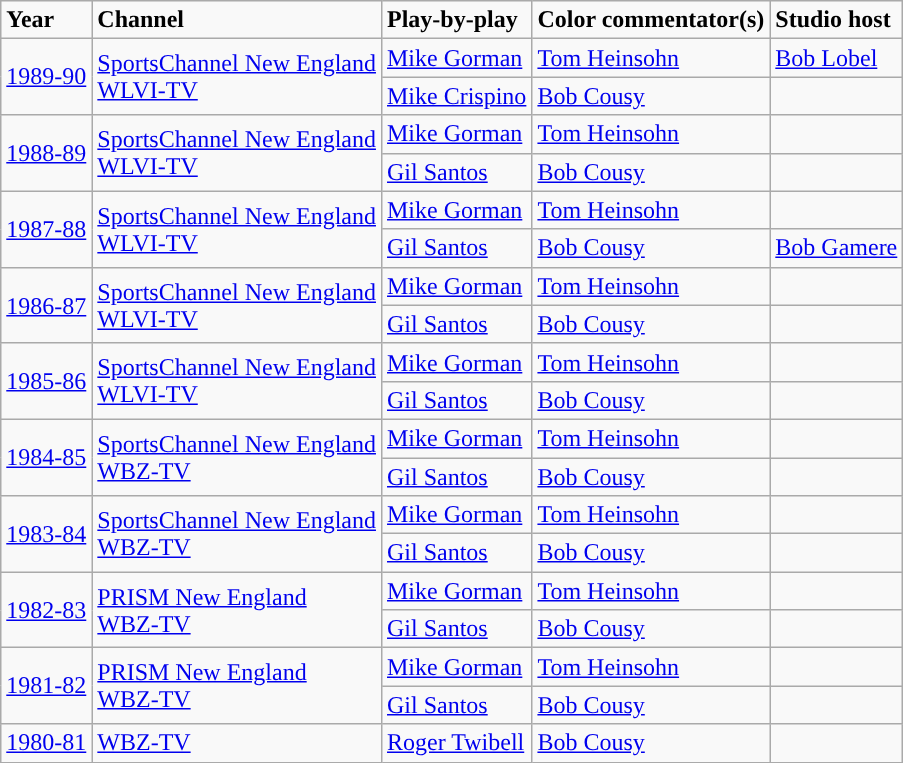<table class="wikitable">
<tr>
<td><strong>Year</strong></td>
<td><strong>Channel</strong></td>
<td><strong>Play-by-play</strong></td>
<td><strong>Color commentator(s)</strong></td>
<td><strong>Studio host</strong></td>
</tr>
<tr>
<td rowspan=2><a href='#'>1989-90</a></td>
<td rowspan=2><a href='#'>SportsChannel New England</a><br><a href='#'>WLVI-TV</a></td>
<td><a href='#'>Mike Gorman</a></td>
<td><a href='#'>Tom Heinsohn</a></td>
<td><a href='#'>Bob Lobel</a></td>
</tr>
<tr>
<td><a href='#'>Mike Crispino</a></td>
<td><a href='#'>Bob Cousy</a></td>
<td></td>
</tr>
<tr>
<td rowspan=2><a href='#'>1988-89</a></td>
<td rowspan=2><a href='#'>SportsChannel New England</a><br><a href='#'>WLVI-TV</a></td>
<td><a href='#'>Mike Gorman</a></td>
<td><a href='#'>Tom Heinsohn</a></td>
<td></td>
</tr>
<tr>
<td><a href='#'>Gil Santos</a></td>
<td><a href='#'>Bob Cousy</a></td>
<td></td>
</tr>
<tr>
<td rowspan=2><a href='#'>1987-88</a></td>
<td rowspan=2><a href='#'>SportsChannel New England</a><br><a href='#'>WLVI-TV</a></td>
<td><a href='#'>Mike Gorman</a></td>
<td><a href='#'>Tom Heinsohn</a></td>
<td></td>
</tr>
<tr>
<td><a href='#'>Gil Santos</a></td>
<td><a href='#'>Bob Cousy</a></td>
<td><a href='#'>Bob Gamere</a></td>
</tr>
<tr>
<td rowspan=2><a href='#'>1986-87</a></td>
<td rowspan=2><a href='#'>SportsChannel New England</a><br><a href='#'>WLVI-TV</a></td>
<td><a href='#'>Mike Gorman</a></td>
<td><a href='#'>Tom Heinsohn</a></td>
<td></td>
</tr>
<tr>
<td><a href='#'>Gil Santos</a></td>
<td><a href='#'>Bob Cousy</a></td>
<td></td>
</tr>
<tr>
<td rowspan=2><a href='#'>1985-86</a></td>
<td rowspan=2><a href='#'>SportsChannel New England</a><br><a href='#'>WLVI-TV</a></td>
<td><a href='#'>Mike Gorman</a></td>
<td><a href='#'>Tom Heinsohn</a></td>
<td></td>
</tr>
<tr>
<td><a href='#'>Gil Santos</a></td>
<td><a href='#'>Bob Cousy</a></td>
<td></td>
</tr>
<tr>
<td rowspan=2><a href='#'>1984-85</a></td>
<td rowspan=2><a href='#'>SportsChannel New England</a><br><a href='#'>WBZ-TV</a></td>
<td><a href='#'>Mike Gorman</a></td>
<td><a href='#'>Tom Heinsohn</a></td>
<td></td>
</tr>
<tr>
<td><a href='#'>Gil Santos</a></td>
<td><a href='#'>Bob Cousy</a></td>
<td></td>
</tr>
<tr>
<td rowspan=2><a href='#'>1983-84</a></td>
<td rowspan=2><a href='#'>SportsChannel New England</a><br><a href='#'>WBZ-TV</a></td>
<td><a href='#'>Mike Gorman</a></td>
<td><a href='#'>Tom Heinsohn</a></td>
<td></td>
</tr>
<tr>
<td><a href='#'>Gil Santos</a></td>
<td><a href='#'>Bob Cousy</a></td>
<td></td>
</tr>
<tr>
<td rowspan=2><a href='#'>1982-83</a></td>
<td rowspan=2><a href='#'>PRISM New England</a><br><a href='#'>WBZ-TV</a></td>
<td><a href='#'>Mike Gorman</a></td>
<td><a href='#'>Tom Heinsohn</a></td>
<td></td>
</tr>
<tr>
<td><a href='#'>Gil Santos</a></td>
<td><a href='#'>Bob Cousy</a></td>
<td></td>
</tr>
<tr>
<td rowspan=2><a href='#'>1981-82</a></td>
<td rowspan=2><a href='#'>PRISM New England</a><br><a href='#'>WBZ-TV</a></td>
<td><a href='#'>Mike Gorman</a></td>
<td><a href='#'>Tom Heinsohn</a></td>
<td></td>
</tr>
<tr>
<td><a href='#'>Gil Santos</a></td>
<td><a href='#'>Bob Cousy</a></td>
<td></td>
</tr>
<tr>
<td><a href='#'>1980-81</a></td>
<td><a href='#'>WBZ-TV</a></td>
<td><a href='#'>Roger Twibell</a></td>
<td><a href='#'>Bob Cousy</a></td>
<td></td>
</tr>
</table>
